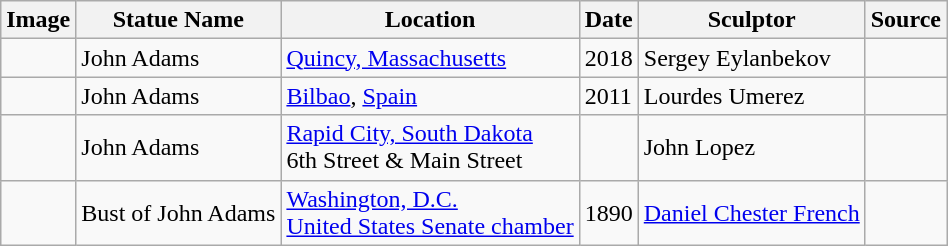<table class="wikitable sortable">
<tr>
<th scope="col" class="unsortable">Image</th>
<th scope="col">Statue Name</th>
<th>Location</th>
<th scope="col">Date</th>
<th scope="col">Sculptor</th>
<th>Source</th>
</tr>
<tr>
<td></td>
<td>John Adams</td>
<td><a href='#'>Quincy, Massachusetts</a></td>
<td>2018</td>
<td>Sergey Eylanbekov</td>
<td></td>
</tr>
<tr>
<td></td>
<td>John Adams</td>
<td><a href='#'>Bilbao</a>, <a href='#'>Spain</a></td>
<td>2011</td>
<td>Lourdes Umerez</td>
<td></td>
</tr>
<tr>
<td></td>
<td>John Adams</td>
<td><a href='#'>Rapid City, South Dakota</a><br>6th Street & Main Street</td>
<td></td>
<td>John Lopez</td>
<td></td>
</tr>
<tr>
<td></td>
<td>Bust of John Adams</td>
<td><a href='#'>Washington, D.C.</a><br><a href='#'>United States Senate chamber</a></td>
<td>1890</td>
<td><a href='#'>Daniel Chester French</a></td>
<td></td>
</tr>
</table>
